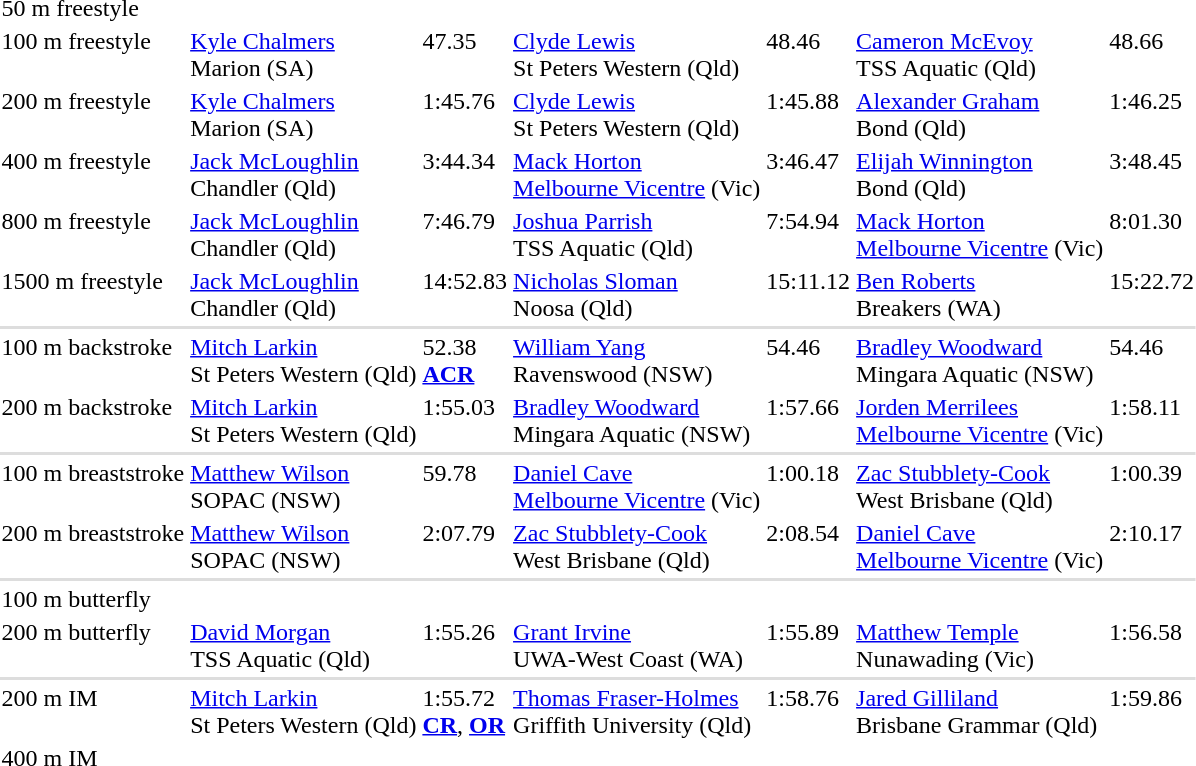<table>
<tr valign="top">
<td>50 m freestyle</td>
<td><br></td>
<td></td>
<td><br></td>
<td></td>
<td><br></td>
<td></td>
</tr>
<tr valign="top">
<td>100 m freestyle</td>
<td><a href='#'>Kyle Chalmers</a><br>Marion (SA)</td>
<td>47.35</td>
<td><a href='#'>Clyde Lewis</a><br>St Peters Western (Qld)</td>
<td>48.46</td>
<td><a href='#'>Cameron McEvoy</a><br>TSS Aquatic (Qld)</td>
<td>48.66</td>
</tr>
<tr valign="top">
<td>200 m freestyle</td>
<td><a href='#'>Kyle Chalmers</a><br>Marion (SA)</td>
<td>1:45.76</td>
<td><a href='#'>Clyde Lewis</a><br>St Peters Western (Qld)</td>
<td>1:45.88</td>
<td><a href='#'>Alexander Graham</a><br>Bond (Qld)</td>
<td>1:46.25</td>
</tr>
<tr valign="top">
<td>400 m freestyle</td>
<td><a href='#'>Jack McLoughlin</a><br>Chandler (Qld)</td>
<td>3:44.34</td>
<td><a href='#'>Mack Horton</a><br><a href='#'>Melbourne Vicentre</a> (Vic)</td>
<td>3:46.47</td>
<td><a href='#'>Elijah Winnington</a><br>Bond (Qld)</td>
<td>3:48.45</td>
</tr>
<tr valign="top">
<td>800 m freestyle</td>
<td><a href='#'>Jack McLoughlin</a><br>Chandler (Qld)</td>
<td>7:46.79</td>
<td><a href='#'>Joshua Parrish</a><br>TSS Aquatic (Qld)</td>
<td>7:54.94</td>
<td><a href='#'>Mack Horton</a><br><a href='#'>Melbourne Vicentre</a> (Vic)</td>
<td>8:01.30</td>
</tr>
<tr valign="top">
<td>1500 m freestyle</td>
<td><a href='#'>Jack McLoughlin</a><br>Chandler (Qld)</td>
<td>14:52.83</td>
<td><a href='#'>Nicholas Sloman</a><br>Noosa (Qld)</td>
<td>15:11.12</td>
<td><a href='#'>Ben Roberts</a><br>Breakers (WA)</td>
<td>15:22.72</td>
</tr>
<tr bgcolor=#DDDDDD>
<td colspan=7></td>
</tr>
<tr valign="top">
<td>100 m backstroke</td>
<td><a href='#'>Mitch Larkin</a><br>St Peters Western (Qld)</td>
<td>52.38<br><strong><a href='#'>ACR</a></strong></td>
<td><a href='#'>William Yang</a><br>Ravenswood (NSW)</td>
<td>54.46</td>
<td><a href='#'>Bradley Woodward</a><br>Mingara Aquatic (NSW)</td>
<td>54.46</td>
</tr>
<tr valign="top">
<td>200 m backstroke</td>
<td><a href='#'>Mitch Larkin</a><br>St Peters Western (Qld)</td>
<td>1:55.03</td>
<td><a href='#'>Bradley Woodward</a><br>Mingara Aquatic (NSW)</td>
<td>1:57.66</td>
<td><a href='#'>Jorden Merrilees</a><br><a href='#'>Melbourne Vicentre</a> (Vic)</td>
<td>1:58.11</td>
</tr>
<tr bgcolor=#DDDDDD>
<td colspan=7></td>
</tr>
<tr valign="top">
<td>100 m breaststroke</td>
<td><a href='#'>Matthew Wilson</a><br>SOPAC (NSW)</td>
<td>59.78</td>
<td><a href='#'>Daniel Cave</a><br><a href='#'>Melbourne Vicentre</a> (Vic)</td>
<td>1:00.18</td>
<td><a href='#'>Zac Stubblety-Cook</a><br>West Brisbane (Qld)</td>
<td>1:00.39</td>
</tr>
<tr valign="top">
<td>200 m breaststroke</td>
<td><a href='#'>Matthew Wilson</a><br>SOPAC (NSW)</td>
<td>2:07.79</td>
<td><a href='#'>Zac Stubblety-Cook</a><br>West Brisbane (Qld)</td>
<td>2:08.54</td>
<td><a href='#'>Daniel Cave</a><br><a href='#'>Melbourne Vicentre</a> (Vic)</td>
<td>2:10.17</td>
</tr>
<tr bgcolor=#DDDDDD>
<td colspan=7></td>
</tr>
<tr valign="top">
<td>100 m butterfly</td>
<td><br></td>
<td></td>
<td><br></td>
<td></td>
<td><br></td>
<td></td>
</tr>
<tr valign="top">
<td>200 m butterfly</td>
<td><a href='#'>David Morgan</a><br>TSS Aquatic (Qld)</td>
<td>1:55.26</td>
<td><a href='#'>Grant Irvine</a><br>UWA-West Coast (WA)</td>
<td>1:55.89</td>
<td><a href='#'>Matthew Temple</a><br>Nunawading (Vic)</td>
<td>1:56.58</td>
</tr>
<tr bgcolor=#DDDDDD>
<td colspan=7></td>
</tr>
<tr valign="top">
<td>200 m IM</td>
<td><a href='#'>Mitch Larkin</a><br>St Peters Western (Qld)</td>
<td>1:55.72<br><strong><a href='#'>CR</a></strong>, <strong><a href='#'>OR</a></strong></td>
<td><a href='#'>Thomas Fraser-Holmes</a><br>Griffith University (Qld)</td>
<td>1:58.76</td>
<td><a href='#'>Jared Gilliland</a><br>Brisbane Grammar (Qld)</td>
<td>1:59.86</td>
</tr>
<tr valign="top">
<td>400 m IM</td>
<td><br></td>
<td></td>
<td><br></td>
<td></td>
<td><br></td>
<td></td>
</tr>
</table>
